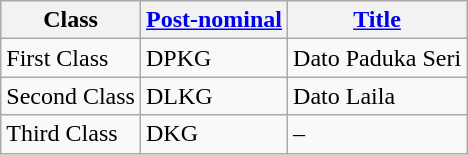<table class="wikitable">
<tr>
<th>Class</th>
<th><a href='#'>Post-nominal</a></th>
<th><a href='#'>Title</a></th>
</tr>
<tr>
<td>First Class</td>
<td>DPKG</td>
<td>Dato Paduka Seri</td>
</tr>
<tr>
<td>Second Class</td>
<td>DLKG</td>
<td>Dato Laila</td>
</tr>
<tr>
<td>Third Class</td>
<td>DKG</td>
<td>–</td>
</tr>
</table>
